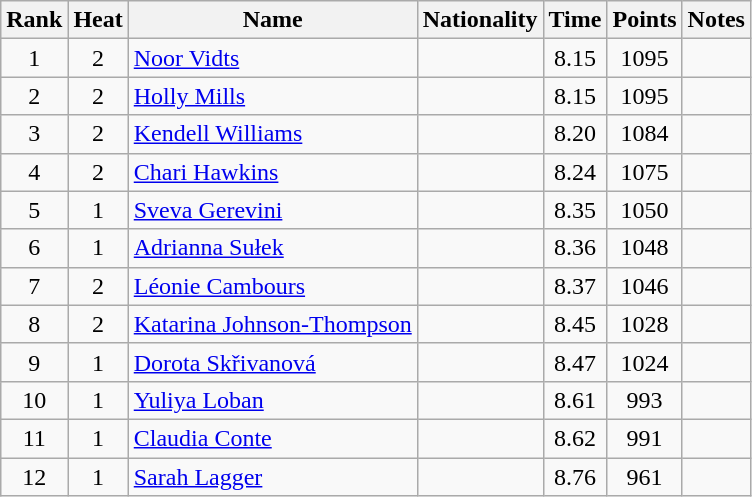<table class="wikitable sortable" style="text-align:center">
<tr>
<th>Rank</th>
<th>Heat</th>
<th>Name</th>
<th>Nationality</th>
<th>Time</th>
<th>Points</th>
<th>Notes</th>
</tr>
<tr>
<td>1</td>
<td>2</td>
<td align="left"><a href='#'>Noor Vidts</a></td>
<td align=left></td>
<td>8.15</td>
<td>1095</td>
<td></td>
</tr>
<tr>
<td>2</td>
<td>2</td>
<td align="left"><a href='#'>Holly Mills</a></td>
<td align=left></td>
<td>8.15</td>
<td>1095</td>
<td></td>
</tr>
<tr>
<td>3</td>
<td>2</td>
<td align="left"><a href='#'>Kendell Williams</a></td>
<td align=left></td>
<td>8.20</td>
<td>1084</td>
<td></td>
</tr>
<tr>
<td>4</td>
<td>2</td>
<td align="left"><a href='#'>Chari Hawkins</a></td>
<td align=left></td>
<td>8.24</td>
<td>1075</td>
<td></td>
</tr>
<tr>
<td>5</td>
<td>1</td>
<td align="left"><a href='#'>Sveva Gerevini</a></td>
<td align=left></td>
<td>8.35</td>
<td>1050</td>
<td></td>
</tr>
<tr>
<td>6</td>
<td>1</td>
<td align="left"><a href='#'>Adrianna Sułek</a></td>
<td align=left></td>
<td>8.36</td>
<td>1048</td>
<td></td>
</tr>
<tr>
<td>7</td>
<td>2</td>
<td align="left"><a href='#'>Léonie Cambours</a></td>
<td align=left></td>
<td>8.37</td>
<td>1046</td>
<td></td>
</tr>
<tr>
<td>8</td>
<td>2</td>
<td align="left"><a href='#'>Katarina Johnson-Thompson</a></td>
<td align=left></td>
<td>8.45</td>
<td>1028</td>
<td></td>
</tr>
<tr>
<td>9</td>
<td>1</td>
<td align="left"><a href='#'>Dorota Skřivanová</a></td>
<td align=left></td>
<td>8.47</td>
<td>1024</td>
<td></td>
</tr>
<tr>
<td>10</td>
<td>1</td>
<td align="left"><a href='#'>Yuliya Loban</a></td>
<td align=left></td>
<td>8.61</td>
<td>993</td>
<td></td>
</tr>
<tr>
<td>11</td>
<td>1</td>
<td align="left"><a href='#'>Claudia Conte</a></td>
<td align=left></td>
<td>8.62</td>
<td>991</td>
<td></td>
</tr>
<tr>
<td>12</td>
<td>1</td>
<td align="left"><a href='#'>Sarah Lagger</a></td>
<td align=left></td>
<td>8.76</td>
<td>961</td>
<td></td>
</tr>
</table>
